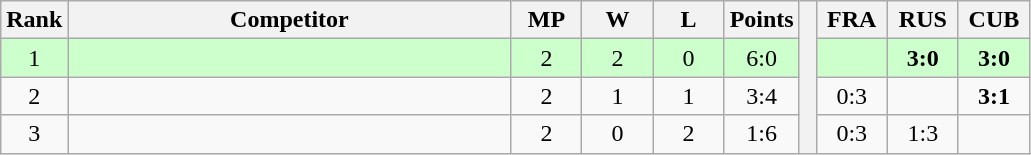<table class="wikitable" style="text-align:center">
<tr>
<th>Rank</th>
<th style="width:18em">Competitor</th>
<th style="width:2.5em">MP</th>
<th style="width:2.5em">W</th>
<th style="width:2.5em">L</th>
<th>Points</th>
<th rowspan="4"> </th>
<th style="width:2.5em">FRA</th>
<th style="width:2.5em">RUS</th>
<th style="width:2.5em">CUB</th>
</tr>
<tr style="background:#cfc;">
<td>1</td>
<td style="text-align:left"></td>
<td>2</td>
<td>2</td>
<td>0</td>
<td>6:0</td>
<td></td>
<td><strong>3:0</strong></td>
<td><strong>3:0</strong></td>
</tr>
<tr>
<td>2</td>
<td style="text-align:left"></td>
<td>2</td>
<td>1</td>
<td>1</td>
<td>3:4</td>
<td>0:3</td>
<td></td>
<td><strong>3:1</strong></td>
</tr>
<tr>
<td>3</td>
<td style="text-align:left"></td>
<td>2</td>
<td>0</td>
<td>2</td>
<td>1:6</td>
<td>0:3</td>
<td>1:3</td>
<td></td>
</tr>
</table>
